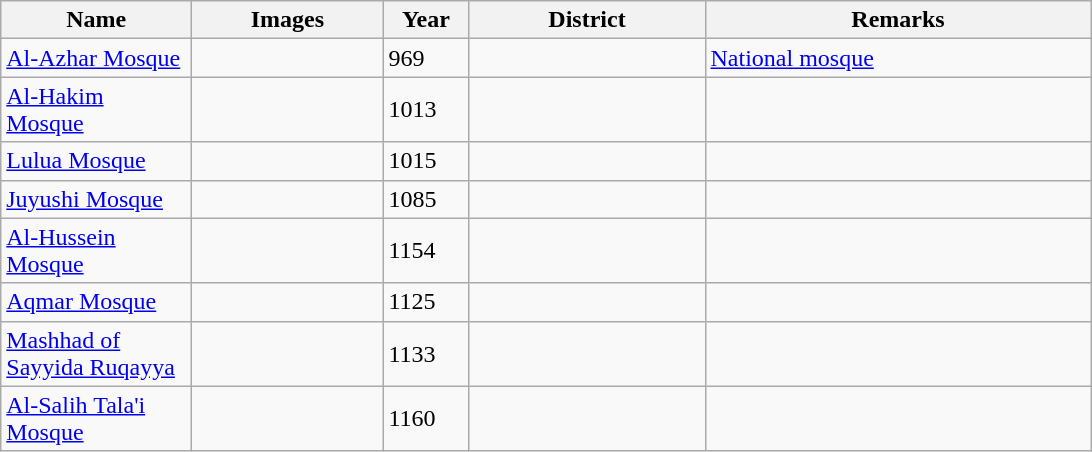<table class="wikitable sortable">
<tr>
<th align=left width=120px>Name</th>
<th align=center width=120px class=unsortable>Images</th>
<th align=left width=050px>Year</th>
<th align=left width=150px>District</th>
<th align=left width=250px class=unsortable>Remarks</th>
</tr>
<tr>
<td><a href='#'>Al-Azhar Mosque</a></td>
<td></td>
<td>969</td>
<td></td>
<td><a href='#'>National mosque</a></td>
</tr>
<tr>
<td><a href='#'>Al-Hakim Mosque</a></td>
<td></td>
<td>1013</td>
<td></td>
<td></td>
</tr>
<tr>
<td><a href='#'>Lulua Mosque</a></td>
<td></td>
<td>1015</td>
<td></td>
<td></td>
</tr>
<tr>
<td><a href='#'>Juyushi Mosque</a></td>
<td></td>
<td>1085</td>
<td></td>
<td></td>
</tr>
<tr>
<td><a href='#'>Al-Hussein Mosque</a></td>
<td></td>
<td>1154</td>
<td></td>
<td></td>
</tr>
<tr>
<td><a href='#'>Aqmar Mosque</a></td>
<td></td>
<td>1125</td>
<td></td>
<td></td>
</tr>
<tr>
<td><a href='#'>Mashhad of Sayyida Ruqayya</a></td>
<td></td>
<td>1133</td>
<td></td>
<td></td>
</tr>
<tr>
<td><a href='#'>Al-Salih Tala'i Mosque</a></td>
<td></td>
<td>1160</td>
<td></td>
<td></td>
</tr>
</table>
